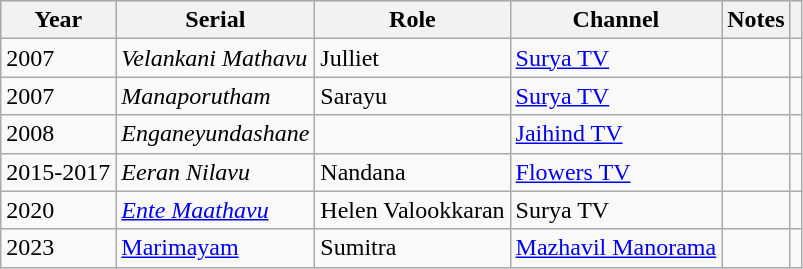<table class="wikitable">
<tr style="background:#ccc; text-align:center;">
<th>Year</th>
<th>Serial</th>
<th>Role</th>
<th>Channel</th>
<th>Notes</th>
<th></th>
</tr>
<tr>
<td>2007</td>
<td><em>Velankani Mathavu</em></td>
<td>Julliet</td>
<td><a href='#'>Surya TV</a></td>
<td></td>
<td></td>
</tr>
<tr>
<td>2007</td>
<td><em>Manaporutham</em></td>
<td>Sarayu</td>
<td><a href='#'>Surya TV</a></td>
<td></td>
<td></td>
</tr>
<tr>
<td>2008</td>
<td><em>Enganeyundashane</em></td>
<td></td>
<td><a href='#'>Jaihind TV</a></td>
<td></td>
<td></td>
</tr>
<tr>
<td>2015-2017</td>
<td><em>Eeran Nilavu</em></td>
<td>Nandana</td>
<td><a href='#'>Flowers TV</a></td>
<td></td>
<td></td>
</tr>
<tr>
<td>2020</td>
<td><em><a href='#'>Ente Maathavu</a></em></td>
<td>Helen Valookkaran</td>
<td>Surya TV</td>
<td></td>
<td></td>
</tr>
<tr>
<td>2023</td>
<td><a href='#'>Marimayam</a></td>
<td>Sumitra</td>
<td><a href='#'>Mazhavil Manorama</a></td>
<td></td>
</tr>
</table>
